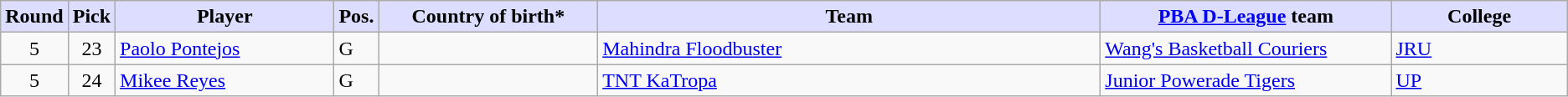<table class="wikitable sortable sortable">
<tr>
<th style="background:#ddf; width:1%;">Round</th>
<th style="background:#ddf; width:1%;">Pick</th>
<th style="background:#ddf; width:15%;">Player</th>
<th style="background:#ddf; width:1%;">Pos.</th>
<th style="background:#ddf; width:15%;">Country of birth*</th>
<th style="background:#ddf; width:35%;">Team</th>
<th style="background:#ddf; width:20%;"><a href='#'>PBA D-League</a> team</th>
<th style="background:#ddf; width:20%;">College</th>
</tr>
<tr>
<td align=center>5</td>
<td align=center>23</td>
<td><a href='#'>Paolo Pontejos</a></td>
<td>G</td>
<td></td>
<td><a href='#'>Mahindra Floodbuster</a></td>
<td><a href='#'>Wang's Basketball Couriers</a></td>
<td><a href='#'>JRU</a></td>
</tr>
<tr>
<td align=center>5</td>
<td align=center>24</td>
<td><a href='#'>Mikee Reyes</a></td>
<td>G</td>
<td></td>
<td><a href='#'>TNT KaTropa</a></td>
<td><a href='#'>Junior Powerade Tigers</a></td>
<td><a href='#'>UP</a></td>
</tr>
</table>
